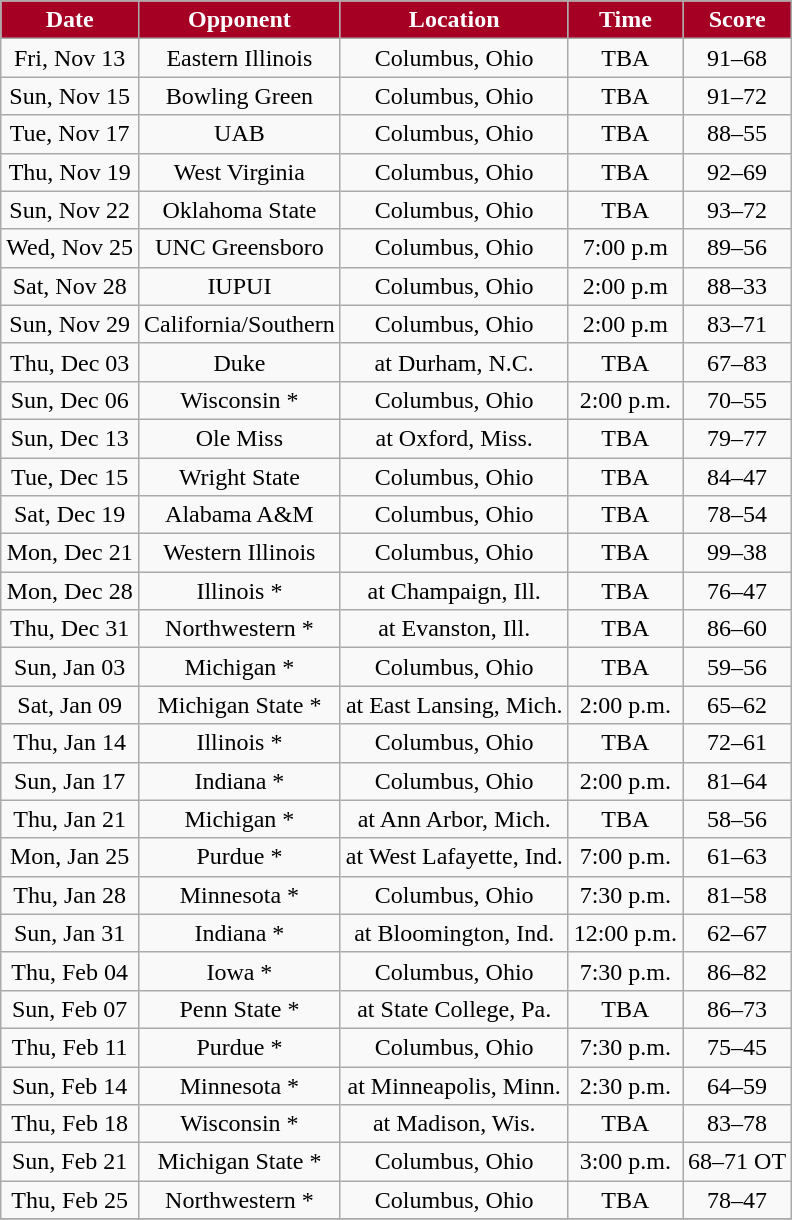<table class="wikitable" style="text-align:center">
<tr>
<th style="background:#A50024;color:white;">Date</th>
<th style="background:#A50024;color:white;">Opponent</th>
<th style="background:#A50024;color:white;">Location</th>
<th style="background:#A50024;color:white;">Time</th>
<th style="background:#A50024;color:white;">Score</th>
</tr>
<tr>
<td>Fri, Nov 13</td>
<td>Eastern Illinois</td>
<td>Columbus, Ohio</td>
<td>TBA</td>
<td>91–68</td>
</tr>
<tr>
<td>Sun, Nov 15</td>
<td>Bowling Green</td>
<td>Columbus, Ohio</td>
<td>TBA</td>
<td>91–72</td>
</tr>
<tr>
<td>Tue, Nov 17</td>
<td>UAB</td>
<td>Columbus, Ohio</td>
<td>TBA</td>
<td>88–55</td>
</tr>
<tr>
<td>Thu, Nov 19</td>
<td>West Virginia</td>
<td>Columbus, Ohio</td>
<td>TBA</td>
<td>92–69</td>
</tr>
<tr>
<td>Sun, Nov 22</td>
<td>Oklahoma State</td>
<td>Columbus, Ohio</td>
<td>TBA</td>
<td>93–72</td>
</tr>
<tr>
<td>Wed, Nov 25</td>
<td>UNC Greensboro</td>
<td>Columbus, Ohio</td>
<td>7:00 p.m</td>
<td>89–56</td>
</tr>
<tr>
<td>Sat, Nov 28</td>
<td>IUPUI</td>
<td>Columbus, Ohio</td>
<td>2:00 p.m</td>
<td>88–33</td>
</tr>
<tr>
<td>Sun, Nov 29</td>
<td>California/Southern</td>
<td>Columbus, Ohio</td>
<td>2:00 p.m</td>
<td>83–71</td>
</tr>
<tr>
<td>Thu, Dec 03</td>
<td>Duke</td>
<td>at Durham, N.C.</td>
<td>TBA</td>
<td>67–83</td>
</tr>
<tr>
<td>Sun, Dec 06</td>
<td>Wisconsin *</td>
<td>Columbus, Ohio</td>
<td>2:00 p.m.</td>
<td>70–55</td>
</tr>
<tr>
<td>Sun, Dec 13</td>
<td>Ole Miss</td>
<td>at Oxford, Miss.</td>
<td>TBA</td>
<td>79–77</td>
</tr>
<tr>
<td>Tue, Dec 15</td>
<td>Wright State</td>
<td>Columbus, Ohio</td>
<td>TBA</td>
<td>84–47</td>
</tr>
<tr>
<td>Sat, Dec 19</td>
<td>Alabama A&M</td>
<td>Columbus, Ohio</td>
<td>TBA</td>
<td>78–54</td>
</tr>
<tr>
<td>Mon, Dec 21</td>
<td>Western Illinois</td>
<td>Columbus, Ohio</td>
<td>TBA</td>
<td>99–38</td>
</tr>
<tr>
<td>Mon, Dec 28</td>
<td>Illinois *</td>
<td>at Champaign, Ill.</td>
<td>TBA</td>
<td>76–47</td>
</tr>
<tr>
<td>Thu, Dec 31</td>
<td>Northwestern *</td>
<td>at Evanston, Ill.</td>
<td>TBA</td>
<td>86–60</td>
</tr>
<tr>
<td>Sun, Jan 03</td>
<td>Michigan *</td>
<td>Columbus, Ohio</td>
<td>TBA</td>
<td>59–56</td>
</tr>
<tr>
<td>Sat, Jan 09</td>
<td>Michigan State *</td>
<td>at East Lansing, Mich.</td>
<td>2:00 p.m.</td>
<td>65–62</td>
</tr>
<tr>
<td>Thu, Jan 14</td>
<td>Illinois *</td>
<td>Columbus, Ohio</td>
<td>TBA</td>
<td>72–61</td>
</tr>
<tr>
<td>Sun, Jan 17</td>
<td>Indiana *</td>
<td>Columbus, Ohio</td>
<td>2:00 p.m.</td>
<td>81–64</td>
</tr>
<tr>
<td>Thu, Jan 21</td>
<td>Michigan *</td>
<td>at Ann Arbor, Mich.</td>
<td>TBA</td>
<td>58–56</td>
</tr>
<tr>
<td>Mon, Jan 25</td>
<td>Purdue *</td>
<td>at West Lafayette, Ind.</td>
<td>7:00 p.m.</td>
<td>61–63</td>
</tr>
<tr>
<td>Thu, Jan 28</td>
<td>Minnesota *</td>
<td>Columbus, Ohio</td>
<td>7:30 p.m.</td>
<td>81–58</td>
</tr>
<tr>
<td>Sun, Jan 31</td>
<td>Indiana *</td>
<td>at Bloomington, Ind.</td>
<td>12:00 p.m.</td>
<td>62–67</td>
</tr>
<tr>
<td>Thu, Feb 04</td>
<td>Iowa *</td>
<td>Columbus, Ohio</td>
<td>7:30 p.m.</td>
<td>86–82</td>
</tr>
<tr>
<td>Sun, Feb 07</td>
<td>Penn State *</td>
<td>at State College, Pa.</td>
<td>TBA</td>
<td>86–73</td>
</tr>
<tr>
<td>Thu, Feb 11</td>
<td>Purdue *</td>
<td>Columbus, Ohio</td>
<td>7:30 p.m.</td>
<td>75–45</td>
</tr>
<tr>
<td>Sun, Feb 14</td>
<td>Minnesota *</td>
<td>at Minneapolis, Minn.</td>
<td>2:30 p.m.</td>
<td>64–59</td>
</tr>
<tr>
<td>Thu, Feb 18</td>
<td>Wisconsin *</td>
<td>at Madison, Wis.</td>
<td>TBA</td>
<td>83–78</td>
</tr>
<tr>
<td>Sun, Feb 21</td>
<td>Michigan State *</td>
<td>Columbus, Ohio</td>
<td>3:00 p.m.</td>
<td>68–71 OT</td>
</tr>
<tr>
<td>Thu, Feb 25</td>
<td>Northwestern *</td>
<td>Columbus, Ohio</td>
<td>TBA</td>
<td>78–47</td>
</tr>
<tr>
</tr>
</table>
